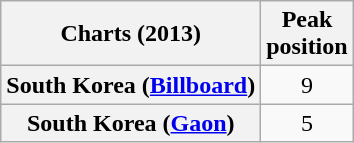<table class="wikitable plainrowheaders sortable">
<tr>
<th scope="col">Charts (2013)</th>
<th scope="col">Peak<br>position</th>
</tr>
<tr>
<th scope="row">South Korea (<a href='#'>Billboard</a>)</th>
<td style="text-align:center;">9</td>
</tr>
<tr>
<th scope="row">South Korea (<a href='#'>Gaon</a>)</th>
<td style="text-align:center;">5</td>
</tr>
</table>
